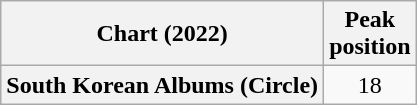<table class="wikitable plainrowheaders" style="text-align:center">
<tr>
<th scope="col">Chart (2022)</th>
<th scope="col">Peak<br>position</th>
</tr>
<tr>
<th scope="row">South Korean Albums (Circle)</th>
<td>18</td>
</tr>
</table>
